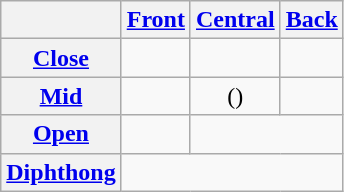<table class="wikitable" style="text-align:center">
<tr>
<th></th>
<th><a href='#'>Front</a></th>
<th><a href='#'>Central</a></th>
<th><a href='#'>Back</a></th>
</tr>
<tr style="text-align: center;">
<th><a href='#'>Close</a></th>
<td></td>
<td></td>
<td></td>
</tr>
<tr style="text-align: center;">
<th><a href='#'>Mid</a></th>
<td></td>
<td>()</td>
<td></td>
</tr>
<tr style="text-align: center;">
<th><a href='#'>Open</a></th>
<td></td>
<td colspan="2"></td>
</tr>
<tr>
<th><a href='#'>Diphthong</a></th>
<td colspan="3"></td>
</tr>
</table>
